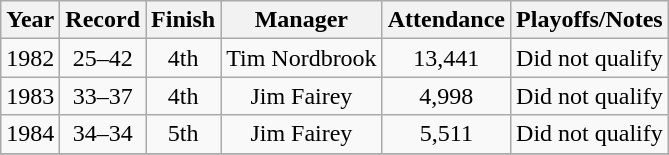<table class="wikitable" style="text-align:center">
<tr>
<th>Year</th>
<th>Record</th>
<th>Finish</th>
<th>Manager</th>
<th>Attendance</th>
<th>Playoffs/Notes</th>
</tr>
<tr>
<td>1982</td>
<td>25–42</td>
<td>4th</td>
<td>Tim Nordbrook</td>
<td>13,441</td>
<td>Did not qualify</td>
</tr>
<tr>
<td>1983</td>
<td>33–37</td>
<td>4th</td>
<td>Jim Fairey</td>
<td>4,998</td>
<td>Did not qualify</td>
</tr>
<tr>
<td>1984</td>
<td>34–34</td>
<td>5th</td>
<td>Jim Fairey</td>
<td>5,511</td>
<td>Did not qualify</td>
</tr>
<tr>
</tr>
</table>
